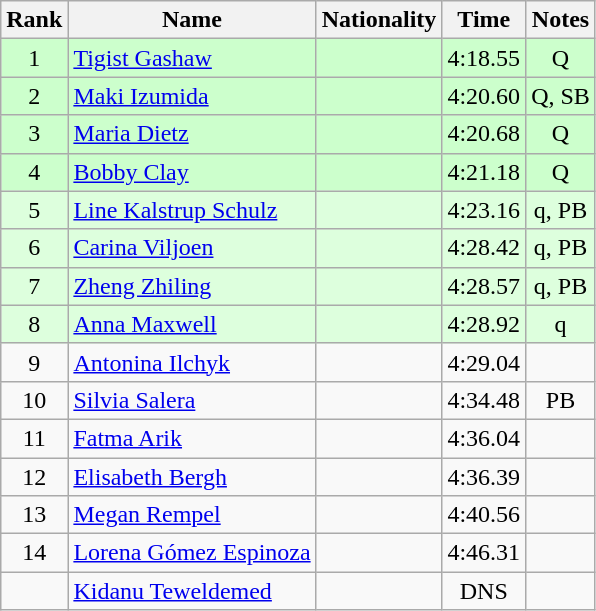<table class="wikitable sortable" style="text-align:center">
<tr>
<th>Rank</th>
<th>Name</th>
<th>Nationality</th>
<th>Time</th>
<th>Notes</th>
</tr>
<tr bgcolor=ccffcc>
<td>1</td>
<td align=left><a href='#'>Tigist Gashaw</a></td>
<td align=left></td>
<td>4:18.55</td>
<td>Q</td>
</tr>
<tr bgcolor=ccffcc>
<td>2</td>
<td align=left><a href='#'>Maki Izumida</a></td>
<td align=left></td>
<td>4:20.60</td>
<td>Q, SB</td>
</tr>
<tr bgcolor=ccffcc>
<td>3</td>
<td align=left><a href='#'>Maria Dietz</a></td>
<td align=left></td>
<td>4:20.68</td>
<td>Q</td>
</tr>
<tr bgcolor=ccffcc>
<td>4</td>
<td align=left><a href='#'>Bobby Clay</a></td>
<td align=left></td>
<td>4:21.18</td>
<td>Q</td>
</tr>
<tr bgcolor=ddffdd>
<td>5</td>
<td align=left><a href='#'>Line Kalstrup Schulz</a></td>
<td align=left></td>
<td>4:23.16</td>
<td>q, PB</td>
</tr>
<tr bgcolor=ddffdd>
<td>6</td>
<td align=left><a href='#'>Carina Viljoen</a></td>
<td align=left></td>
<td>4:28.42</td>
<td>q, PB</td>
</tr>
<tr bgcolor=ddffdd>
<td>7</td>
<td align=left><a href='#'>Zheng Zhiling</a></td>
<td align=left></td>
<td>4:28.57</td>
<td>q, PB</td>
</tr>
<tr bgcolor=ddffdd>
<td>8</td>
<td align=left><a href='#'>Anna Maxwell</a></td>
<td align=left></td>
<td>4:28.92</td>
<td>q</td>
</tr>
<tr>
<td>9</td>
<td align=left><a href='#'>Antonina Ilchyk</a></td>
<td align=left></td>
<td>4:29.04</td>
<td></td>
</tr>
<tr>
<td>10</td>
<td align=left><a href='#'>Silvia Salera</a></td>
<td align=left></td>
<td>4:34.48</td>
<td>PB</td>
</tr>
<tr>
<td>11</td>
<td align=left><a href='#'>Fatma Arik</a></td>
<td align=left></td>
<td>4:36.04</td>
<td></td>
</tr>
<tr>
<td>12</td>
<td align=left><a href='#'>Elisabeth Bergh</a></td>
<td align=left></td>
<td>4:36.39</td>
<td></td>
</tr>
<tr>
<td>13</td>
<td align=left><a href='#'>Megan Rempel</a></td>
<td align=left></td>
<td>4:40.56</td>
<td></td>
</tr>
<tr>
<td>14</td>
<td align=left><a href='#'>Lorena Gómez Espinoza</a></td>
<td align=left></td>
<td>4:46.31</td>
<td></td>
</tr>
<tr>
<td></td>
<td align=left><a href='#'>Kidanu Teweldemed</a></td>
<td align=left></td>
<td>DNS</td>
<td></td>
</tr>
</table>
